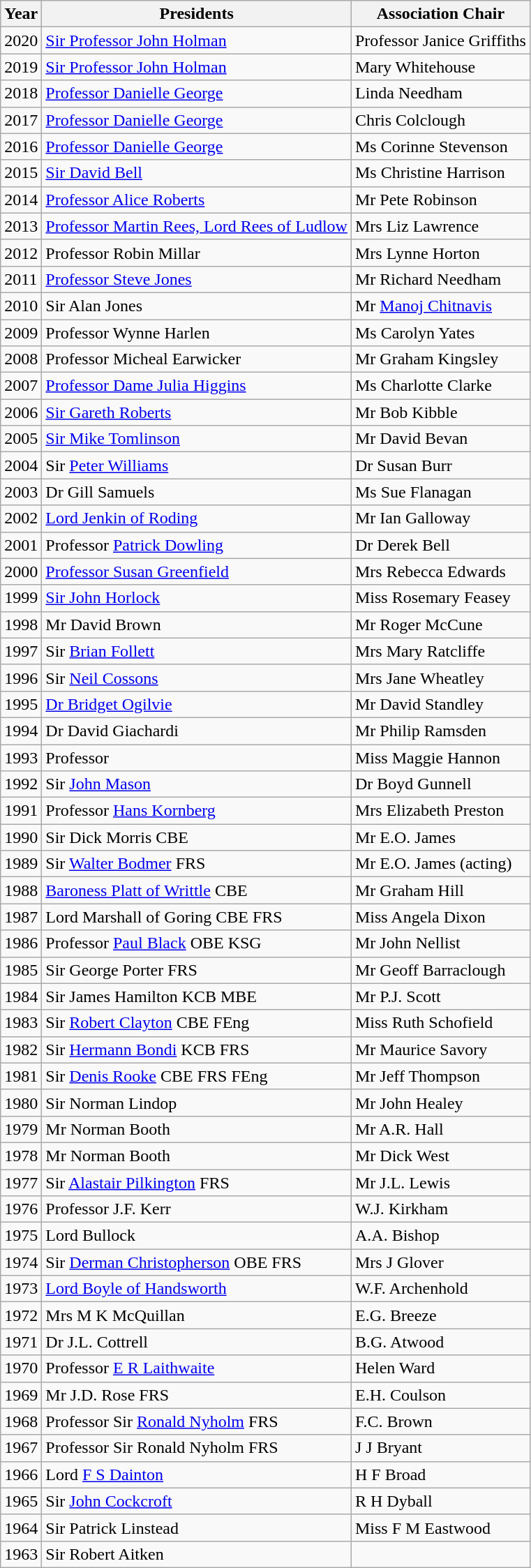<table class="wikitable">
<tr>
<th>Year</th>
<th>Presidents</th>
<th>Association Chair</th>
</tr>
<tr>
<td>2020</td>
<td><a href='#'>Sir Professor John Holman</a></td>
<td>Professor Janice Griffiths</td>
</tr>
<tr>
<td>2019</td>
<td><a href='#'>Sir Professor John Holman</a></td>
<td>Mary Whitehouse</td>
</tr>
<tr>
<td>2018</td>
<td><a href='#'>Professor Danielle George</a></td>
<td>Linda Needham</td>
</tr>
<tr>
<td>2017</td>
<td><a href='#'>Professor Danielle George</a></td>
<td>Chris Colclough</td>
</tr>
<tr>
<td>2016</td>
<td><a href='#'>Professor Danielle George</a></td>
<td>Ms Corinne Stevenson</td>
</tr>
<tr>
<td>2015</td>
<td><a href='#'>Sir David Bell</a></td>
<td>Ms Christine Harrison</td>
</tr>
<tr>
<td>2014</td>
<td><a href='#'>Professor Alice Roberts</a></td>
<td>Mr Pete Robinson</td>
</tr>
<tr>
<td>2013</td>
<td><a href='#'>Professor Martin Rees, Lord Rees of Ludlow</a></td>
<td>Mrs Liz Lawrence</td>
</tr>
<tr>
<td>2012</td>
<td>Professor Robin Millar</td>
<td>Mrs Lynne Horton</td>
</tr>
<tr>
<td>2011</td>
<td><a href='#'>Professor Steve Jones</a></td>
<td>Mr Richard Needham</td>
</tr>
<tr>
<td>2010</td>
<td>Sir Alan Jones</td>
<td>Mr <a href='#'>Manoj Chitnavis</a></td>
</tr>
<tr>
<td>2009</td>
<td>Professor Wynne Harlen</td>
<td>Ms Carolyn Yates</td>
</tr>
<tr>
<td>2008</td>
<td>Professor Micheal Earwicker</td>
<td>Mr Graham Kingsley</td>
</tr>
<tr>
<td>2007</td>
<td><a href='#'>Professor Dame Julia Higgins</a></td>
<td>Ms Charlotte Clarke</td>
</tr>
<tr>
<td>2006</td>
<td><a href='#'>Sir Gareth Roberts</a></td>
<td>Mr Bob Kibble</td>
</tr>
<tr>
<td>2005</td>
<td><a href='#'>Sir Mike Tomlinson</a></td>
<td>Mr David Bevan</td>
</tr>
<tr>
<td>2004</td>
<td>Sir <a href='#'>Peter Williams</a></td>
<td>Dr Susan Burr</td>
</tr>
<tr>
<td>2003</td>
<td>Dr Gill Samuels</td>
<td>Ms Sue Flanagan</td>
</tr>
<tr>
<td>2002</td>
<td><a href='#'>Lord Jenkin of Roding</a></td>
<td>Mr Ian Galloway</td>
</tr>
<tr>
<td>2001</td>
<td>Professor <a href='#'>Patrick Dowling</a></td>
<td>Dr Derek Bell</td>
</tr>
<tr>
<td>2000</td>
<td><a href='#'>Professor Susan Greenfield</a></td>
<td>Mrs Rebecca Edwards</td>
</tr>
<tr>
<td>1999</td>
<td><a href='#'>Sir John Horlock</a></td>
<td>Miss Rosemary Feasey</td>
</tr>
<tr>
<td>1998</td>
<td>Mr David Brown</td>
<td>Mr Roger McCune</td>
</tr>
<tr>
<td>1997</td>
<td>Sir <a href='#'>Brian Follett</a></td>
<td>Mrs Mary Ratcliffe</td>
</tr>
<tr>
<td>1996</td>
<td>Sir <a href='#'>Neil Cossons</a></td>
<td>Mrs Jane Wheatley</td>
</tr>
<tr>
<td>1995</td>
<td><a href='#'>Dr Bridget Ogilvie</a></td>
<td>Mr David Standley</td>
</tr>
<tr>
<td>1994</td>
<td>Dr David Giachardi</td>
<td>Mr Philip Ramsden</td>
</tr>
<tr>
<td>1993</td>
<td>Professor </td>
<td>Miss Maggie Hannon</td>
</tr>
<tr>
<td>1992</td>
<td>Sir <a href='#'>John Mason</a></td>
<td>Dr Boyd Gunnell</td>
</tr>
<tr>
<td>1991</td>
<td>Professor <a href='#'>Hans Kornberg</a></td>
<td>Mrs Elizabeth Preston</td>
</tr>
<tr>
<td>1990</td>
<td>Sir Dick Morris CBE</td>
<td>Mr E.O. James</td>
</tr>
<tr>
<td>1989</td>
<td>Sir <a href='#'>Walter Bodmer</a> FRS</td>
<td>Mr E.O. James (acting)</td>
</tr>
<tr>
<td>1988</td>
<td><a href='#'>Baroness Platt of Writtle</a> CBE</td>
<td>Mr Graham Hill</td>
</tr>
<tr>
<td>1987</td>
<td>Lord Marshall of Goring CBE FRS</td>
<td>Miss Angela Dixon</td>
</tr>
<tr>
<td>1986</td>
<td>Professor <a href='#'>Paul Black</a> OBE KSG</td>
<td>Mr John Nellist</td>
</tr>
<tr>
<td>1985</td>
<td>Sir George Porter FRS</td>
<td>Mr Geoff Barraclough</td>
</tr>
<tr>
<td>1984</td>
<td>Sir James Hamilton KCB MBE</td>
<td>Mr P.J. Scott</td>
</tr>
<tr>
<td>1983</td>
<td>Sir <a href='#'>Robert Clayton</a> CBE FEng</td>
<td>Miss Ruth Schofield</td>
</tr>
<tr>
<td>1982</td>
<td>Sir <a href='#'>Hermann Bondi</a> KCB FRS</td>
<td>Mr Maurice Savory</td>
</tr>
<tr>
<td>1981</td>
<td>Sir <a href='#'>Denis Rooke</a> CBE FRS FEng</td>
<td>Mr Jeff Thompson</td>
</tr>
<tr>
<td>1980</td>
<td>Sir Norman Lindop</td>
<td>Mr John Healey</td>
</tr>
<tr>
<td>1979</td>
<td>Mr Norman Booth</td>
<td>Mr A.R. Hall</td>
</tr>
<tr>
<td>1978</td>
<td>Mr Norman Booth</td>
<td>Mr Dick West</td>
</tr>
<tr>
<td>1977</td>
<td>Sir <a href='#'>Alastair Pilkington</a> FRS</td>
<td>Mr J.L. Lewis</td>
</tr>
<tr>
<td>1976</td>
<td>Professor J.F. Kerr</td>
<td>W.J. Kirkham</td>
</tr>
<tr>
<td>1975</td>
<td>Lord Bullock</td>
<td>A.A. Bishop</td>
</tr>
<tr>
<td>1974</td>
<td>Sir <a href='#'>Derman Christopherson</a> OBE FRS</td>
<td>Mrs J Glover</td>
</tr>
<tr>
<td>1973</td>
<td><a href='#'>Lord Boyle of Handsworth</a></td>
<td>W.F. Archenhold</td>
</tr>
<tr>
<td>1972</td>
<td>Mrs M K McQuillan</td>
<td>E.G. Breeze</td>
</tr>
<tr>
<td>1971</td>
<td>Dr J.L. Cottrell</td>
<td>B.G. Atwood</td>
</tr>
<tr>
<td>1970</td>
<td>Professor <a href='#'>E R Laithwaite</a></td>
<td>Helen Ward</td>
</tr>
<tr>
<td>1969</td>
<td>Mr J.D. Rose FRS</td>
<td>E.H. Coulson</td>
</tr>
<tr>
<td>1968</td>
<td>Professor Sir <a href='#'>Ronald Nyholm</a> FRS</td>
<td>F.C. Brown</td>
</tr>
<tr>
<td>1967</td>
<td>Professor Sir Ronald Nyholm FRS</td>
<td>J J Bryant</td>
</tr>
<tr>
<td>1966</td>
<td>Lord <a href='#'>F S Dainton</a></td>
<td>H F Broad</td>
</tr>
<tr>
<td>1965</td>
<td>Sir <a href='#'>John Cockcroft</a></td>
<td>R H Dyball</td>
</tr>
<tr>
<td>1964</td>
<td>Sir Patrick Linstead</td>
<td>Miss F M Eastwood</td>
</tr>
<tr>
<td>1963</td>
<td>Sir Robert Aitken</td>
<td></td>
</tr>
</table>
